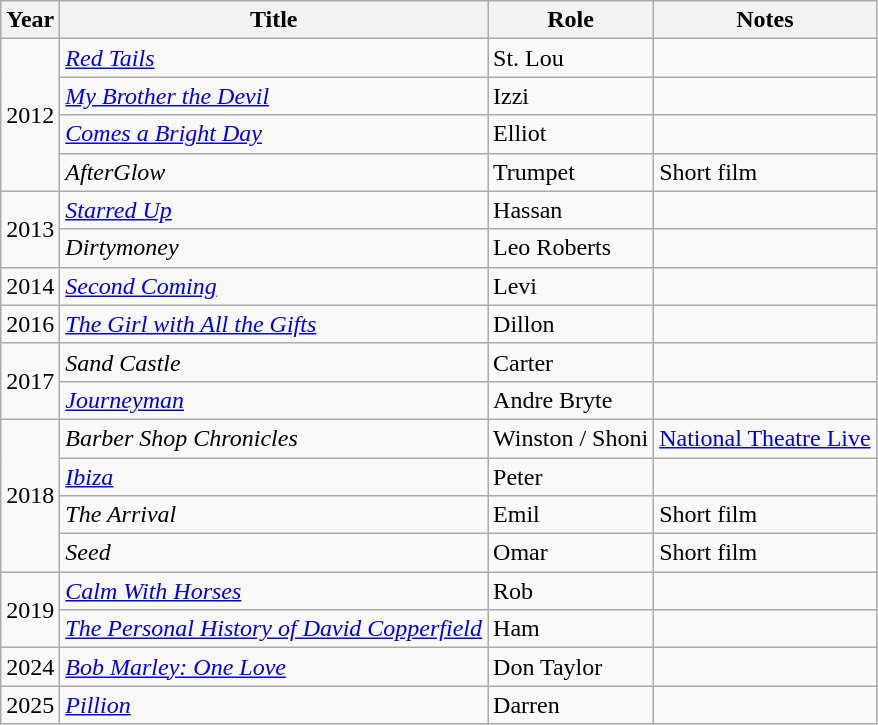<table class="wikitable sortable">
<tr>
<th>Year</th>
<th>Title</th>
<th>Role</th>
<th class="unsortable">Notes</th>
</tr>
<tr>
<td rowspan=4>2012</td>
<td><em><a href='#'>Red Tails</a></em></td>
<td>St. Lou</td>
<td></td>
</tr>
<tr>
<td><em><a href='#'>My Brother the Devil</a></em></td>
<td>Izzi</td>
<td></td>
</tr>
<tr>
<td><em><a href='#'>Comes a Bright Day</a></em></td>
<td>Elliot</td>
<td></td>
</tr>
<tr>
<td><em>AfterGlow</em></td>
<td>Trumpet</td>
<td>Short film</td>
</tr>
<tr>
<td rowspan="2">2013</td>
<td><em><a href='#'>Starred Up</a></em></td>
<td>Hassan</td>
<td></td>
</tr>
<tr>
<td><em>Dirtymoney</em></td>
<td>Leo Roberts</td>
<td></td>
</tr>
<tr>
<td>2014</td>
<td><em><a href='#'>Second Coming</a></em></td>
<td>Levi</td>
<td></td>
</tr>
<tr>
<td>2016</td>
<td><em><a href='#'>The Girl with All the Gifts</a></em></td>
<td>Dillon</td>
<td></td>
</tr>
<tr>
<td rowspan="2">2017</td>
<td><em>Sand Castle</em></td>
<td>Carter</td>
<td></td>
</tr>
<tr>
<td><em><a href='#'>Journeyman</a></em></td>
<td>Andre Bryte</td>
<td></td>
</tr>
<tr>
<td rowspan="4">2018</td>
<td><em>Barber Shop Chronicles</em></td>
<td>Winston / Shoni</td>
<td><a href='#'>National Theatre Live</a></td>
</tr>
<tr>
<td><em><a href='#'>Ibiza</a></em></td>
<td>Peter</td>
<td></td>
</tr>
<tr>
<td><em>The Arrival</em></td>
<td>Emil</td>
<td>Short film</td>
</tr>
<tr>
<td><em>Seed</em></td>
<td>Omar</td>
<td>Short film</td>
</tr>
<tr>
<td rowspan=2>2019</td>
<td><em><a href='#'>Calm With Horses</a></em></td>
<td>Rob</td>
<td></td>
</tr>
<tr>
<td><em><a href='#'>The Personal History of David Copperfield</a></em></td>
<td>Ham</td>
<td></td>
</tr>
<tr>
<td>2024</td>
<td><em><a href='#'>Bob Marley: One Love</a></em></td>
<td>Don Taylor</td>
<td></td>
</tr>
<tr>
<td>2025</td>
<td><em><a href='#'>Pillion</a></em></td>
<td>Darren</td>
<td></td>
</tr>
</table>
